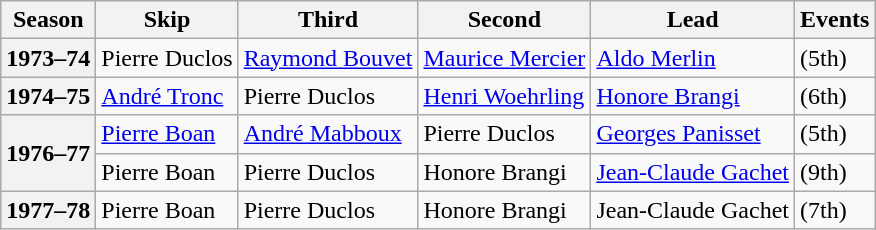<table class="wikitable">
<tr>
<th scope="col">Season</th>
<th scope="col">Skip</th>
<th scope="col">Third</th>
<th scope="col">Second</th>
<th scope="col">Lead</th>
<th scope="col">Events</th>
</tr>
<tr>
<th scope="row">1973–74</th>
<td>Pierre Duclos</td>
<td><a href='#'>Raymond Bouvet</a></td>
<td><a href='#'>Maurice Mercier</a></td>
<td><a href='#'>Aldo Merlin</a></td>
<td> (5th)</td>
</tr>
<tr>
<th scope="row">1974–75</th>
<td><a href='#'>André Tronc</a></td>
<td>Pierre Duclos</td>
<td><a href='#'>Henri Woehrling</a></td>
<td><a href='#'>Honore Brangi</a></td>
<td> (6th)</td>
</tr>
<tr>
<th scope="row" rowspan="2">1976–77</th>
<td><a href='#'>Pierre Boan</a></td>
<td><a href='#'>André Mabboux</a></td>
<td>Pierre Duclos</td>
<td><a href='#'>Georges Panisset</a></td>
<td> (5th)</td>
</tr>
<tr>
<td>Pierre Boan</td>
<td>Pierre Duclos</td>
<td>Honore Brangi</td>
<td><a href='#'>Jean-Claude Gachet</a></td>
<td> (9th)</td>
</tr>
<tr>
<th scope="row">1977–78</th>
<td>Pierre Boan</td>
<td>Pierre Duclos</td>
<td>Honore Brangi</td>
<td>Jean-Claude Gachet</td>
<td> (7th)</td>
</tr>
</table>
